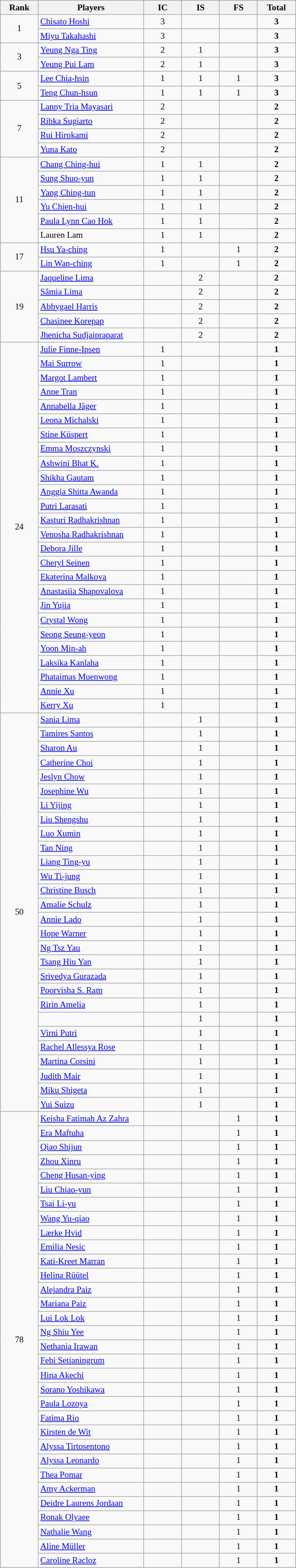<table class="wikitable" style="font-size:80%; text-align:center">
<tr>
<th width="50">Rank</th>
<th width="150">Players</th>
<th width="50">IC</th>
<th width="50">IS</th>
<th width="50">FS</th>
<th width="50">Total</th>
</tr>
<tr>
<td rowspan="2">1</td>
<td align="left"> <a href='#'>Chisato Hoshi</a></td>
<td>3</td>
<td></td>
<td></td>
<td><strong>3</strong></td>
</tr>
<tr>
<td align="left"> <a href='#'>Miyu Takahashi</a></td>
<td>3</td>
<td></td>
<td></td>
<td><strong>3</strong></td>
</tr>
<tr>
<td rowspan="2">3</td>
<td align="left"> <a href='#'>Yeung Nga Ting</a></td>
<td>2</td>
<td>1</td>
<td></td>
<td><strong>3</strong></td>
</tr>
<tr>
<td align="left"> <a href='#'>Yeung Pui Lam</a></td>
<td>2</td>
<td>1</td>
<td></td>
<td><strong>3</strong></td>
</tr>
<tr>
<td rowspan="2">5</td>
<td align="left"> <a href='#'>Lee Chia-hsin</a></td>
<td>1</td>
<td>1</td>
<td>1</td>
<td><strong>3</strong></td>
</tr>
<tr>
<td align="left"> <a href='#'>Teng Chun-hsun</a></td>
<td>1</td>
<td>1</td>
<td>1</td>
<td><strong>3</strong></td>
</tr>
<tr>
<td rowspan=4>7</td>
<td align="left"> <a href='#'>Lanny Tria Mayasari</a></td>
<td>2</td>
<td></td>
<td></td>
<td><strong>2</strong></td>
</tr>
<tr>
<td align="left"> <a href='#'>Ribka Sugiarto</a></td>
<td>2</td>
<td></td>
<td></td>
<td><strong>2</strong></td>
</tr>
<tr>
<td align="left"> <a href='#'>Rui Hirokami</a></td>
<td>2</td>
<td></td>
<td></td>
<td><strong>2</strong></td>
</tr>
<tr>
<td align="left"> <a href='#'>Yuna Kato</a></td>
<td>2</td>
<td></td>
<td></td>
<td><strong>2</strong></td>
</tr>
<tr>
<td rowspan=6>11</td>
<td align="left"> <a href='#'>Chang Ching-hui</a></td>
<td>1</td>
<td>1</td>
<td></td>
<td><strong>2</strong></td>
</tr>
<tr>
<td align="left"> <a href='#'>Sung Shuo-yun</a></td>
<td>1</td>
<td>1</td>
<td></td>
<td><strong>2</strong></td>
</tr>
<tr>
<td align="left"> <a href='#'>Yang Ching-tun</a></td>
<td>1</td>
<td>1</td>
<td></td>
<td><strong>2</strong></td>
</tr>
<tr>
<td align="left"> <a href='#'>Yu Chien-hui</a></td>
<td>1</td>
<td>1</td>
<td></td>
<td><strong>2</strong></td>
</tr>
<tr>
<td align="left"> <a href='#'>Paula Lynn Cao Hok</a></td>
<td>1</td>
<td>1</td>
<td></td>
<td><strong>2</strong></td>
</tr>
<tr>
<td align="left"> Lauren Lam</td>
<td>1</td>
<td>1</td>
<td></td>
<td><strong>2</strong></td>
</tr>
<tr>
<td rowspan="2">17</td>
<td align="left"> <a href='#'>Hsu Ya-ching</a></td>
<td>1</td>
<td></td>
<td>1</td>
<td><strong>2</strong></td>
</tr>
<tr>
<td align="left"> <a href='#'>Lin Wan-ching</a></td>
<td>1</td>
<td></td>
<td>1</td>
<td><strong>2</strong></td>
</tr>
<tr>
<td rowspan=5>19</td>
<td align="left"> <a href='#'>Jaqueline Lima</a></td>
<td></td>
<td>2</td>
<td></td>
<td><strong>2</strong></td>
</tr>
<tr>
<td align="left"> <a href='#'>Sâmia Lima</a></td>
<td></td>
<td>2</td>
<td></td>
<td><strong>2</strong></td>
</tr>
<tr>
<td align="left"> <a href='#'>Abbygael Harris</a></td>
<td></td>
<td>2</td>
<td></td>
<td><strong>2</strong></td>
</tr>
<tr>
<td align="left"> <a href='#'>Chasinee Korepap</a></td>
<td></td>
<td>2</td>
<td></td>
<td><strong>2</strong></td>
</tr>
<tr>
<td align="left"> <a href='#'>Jhenicha Sudjaipraparat</a></td>
<td></td>
<td>2</td>
<td></td>
<td><strong>2</strong></td>
</tr>
<tr>
<td rowspan=26>24</td>
<td align="left"> <a href='#'>Julie Finne-Ipsen</a></td>
<td>1</td>
<td></td>
<td></td>
<td><strong>1</strong></td>
</tr>
<tr>
<td align="left"> <a href='#'>Mai Surrow</a></td>
<td>1</td>
<td></td>
<td></td>
<td><strong>1</strong></td>
</tr>
<tr>
<td align="left"> <a href='#'>Margot Lambert</a></td>
<td>1</td>
<td></td>
<td></td>
<td><strong>1</strong></td>
</tr>
<tr>
<td align="left"> <a href='#'>Anne Tran</a></td>
<td>1</td>
<td></td>
<td></td>
<td><strong>1</strong></td>
</tr>
<tr>
<td align="left"> <a href='#'>Annabella Jäger</a></td>
<td>1</td>
<td></td>
<td></td>
<td><strong>1</strong></td>
</tr>
<tr>
<td align="left"> <a href='#'>Leona Michalski</a></td>
<td>1</td>
<td></td>
<td></td>
<td><strong>1</strong></td>
</tr>
<tr>
<td align="left"> <a href='#'>Stine Küspert</a></td>
<td>1</td>
<td></td>
<td></td>
<td><strong>1</strong></td>
</tr>
<tr>
<td align="left"> <a href='#'>Emma Moszczynski</a></td>
<td>1</td>
<td></td>
<td></td>
<td><strong>1</strong></td>
</tr>
<tr>
<td align="left"> <a href='#'>Ashwini Bhat K.</a></td>
<td>1</td>
<td></td>
<td></td>
<td><strong>1</strong></td>
</tr>
<tr>
<td align="left"> <a href='#'>Shikha Gautam</a></td>
<td>1</td>
<td></td>
<td></td>
<td><strong>1</strong></td>
</tr>
<tr>
<td align="left"> <a href='#'>Anggia Shitta Awanda</a></td>
<td>1</td>
<td></td>
<td></td>
<td><strong>1</strong></td>
</tr>
<tr>
<td align="left"> <a href='#'>Putri Larasati</a></td>
<td>1</td>
<td></td>
<td></td>
<td><strong>1</strong></td>
</tr>
<tr>
<td align="left"> <a href='#'>Kasturi Radhakrishnan</a></td>
<td>1</td>
<td></td>
<td></td>
<td><strong>1</strong></td>
</tr>
<tr>
<td align="left"> <a href='#'>Venosha Radhakrishnan</a></td>
<td>1</td>
<td></td>
<td></td>
<td><strong>1</strong></td>
</tr>
<tr>
<td align="left"> <a href='#'>Debora Jille</a></td>
<td>1</td>
<td></td>
<td></td>
<td><strong>1</strong></td>
</tr>
<tr>
<td align="left"> <a href='#'>Cheryl Seinen</a></td>
<td>1</td>
<td></td>
<td></td>
<td><strong>1</strong></td>
</tr>
<tr>
<td align="left"> <a href='#'>Ekaterina Malkova</a></td>
<td>1</td>
<td></td>
<td></td>
<td><strong>1</strong></td>
</tr>
<tr>
<td align="left"> <a href='#'>Anastasiia Shapovalova</a></td>
<td>1</td>
<td></td>
<td></td>
<td><strong>1</strong></td>
</tr>
<tr>
<td align="left"> <a href='#'>Jin Yujia</a></td>
<td>1</td>
<td></td>
<td></td>
<td><strong>1</strong></td>
</tr>
<tr>
<td align="left"> <a href='#'>Crystal Wong</a></td>
<td>1</td>
<td></td>
<td></td>
<td><strong>1</strong></td>
</tr>
<tr>
<td align="left"> <a href='#'>Seong Seung-yeon</a></td>
<td>1</td>
<td></td>
<td></td>
<td><strong>1</strong></td>
</tr>
<tr>
<td align="left"> <a href='#'>Yoon Min-ah</a></td>
<td>1</td>
<td></td>
<td></td>
<td><strong>1</strong></td>
</tr>
<tr>
<td align="left"> <a href='#'>Laksika Kanlaha</a></td>
<td>1</td>
<td></td>
<td></td>
<td><strong>1</strong></td>
</tr>
<tr>
<td align="left"> <a href='#'>Phataimas Muenwong</a></td>
<td>1</td>
<td></td>
<td></td>
<td><strong>1</strong></td>
</tr>
<tr>
<td align="left"> <a href='#'>Annie Xu</a></td>
<td>1</td>
<td></td>
<td></td>
<td><strong>1</strong></td>
</tr>
<tr>
<td align="left"> <a href='#'>Kerry Xu</a></td>
<td>1</td>
<td></td>
<td></td>
<td><strong>1</strong></td>
</tr>
<tr>
<td rowspan=28>50</td>
<td align="left"> <a href='#'>Sania Lima</a></td>
<td></td>
<td>1</td>
<td></td>
<td><strong>1</strong></td>
</tr>
<tr>
<td align="left"> <a href='#'>Tamires Santos</a></td>
<td></td>
<td>1</td>
<td></td>
<td><strong>1</strong></td>
</tr>
<tr>
<td align="left"> <a href='#'>Sharon Au</a></td>
<td></td>
<td>1</td>
<td></td>
<td><strong>1</strong></td>
</tr>
<tr>
<td align="left"> <a href='#'>Catherine Choi</a></td>
<td></td>
<td>1</td>
<td></td>
<td><strong>1</strong></td>
</tr>
<tr>
<td align="left"> <a href='#'>Jeslyn Chow</a></td>
<td></td>
<td>1</td>
<td></td>
<td><strong>1</strong></td>
</tr>
<tr>
<td align="left"> <a href='#'>Josephine Wu</a></td>
<td></td>
<td>1</td>
<td></td>
<td><strong>1</strong></td>
</tr>
<tr>
<td align="left"> <a href='#'>Li Yijing</a></td>
<td></td>
<td>1</td>
<td></td>
<td><strong>1</strong></td>
</tr>
<tr>
<td align="left"> <a href='#'>Liu Shengshu</a></td>
<td></td>
<td>1</td>
<td></td>
<td><strong>1</strong></td>
</tr>
<tr>
<td align="left"> <a href='#'>Luo Xumin</a></td>
<td></td>
<td>1</td>
<td></td>
<td><strong>1</strong></td>
</tr>
<tr>
<td align="left"> <a href='#'>Tan Ning</a></td>
<td></td>
<td>1</td>
<td></td>
<td><strong>1</strong></td>
</tr>
<tr>
<td align="left"> <a href='#'>Liang Ting-yu</a></td>
<td></td>
<td>1</td>
<td></td>
<td><strong>1</strong></td>
</tr>
<tr>
<td align="left"> <a href='#'>Wu Ti-jung</a></td>
<td></td>
<td>1</td>
<td></td>
<td><strong>1</strong></td>
</tr>
<tr>
<td align="left"> <a href='#'>Christine Busch</a></td>
<td></td>
<td>1</td>
<td></td>
<td><strong>1</strong></td>
</tr>
<tr>
<td align="left"> <a href='#'>Amalie Schulz</a></td>
<td></td>
<td>1</td>
<td></td>
<td><strong>1</strong></td>
</tr>
<tr>
<td align="left"> <a href='#'>Annie Lado</a></td>
<td></td>
<td>1</td>
<td></td>
<td><strong>1</strong></td>
</tr>
<tr>
<td align="left"> <a href='#'>Hope Warner</a></td>
<td></td>
<td>1</td>
<td></td>
<td><strong>1</strong></td>
</tr>
<tr>
<td align="left"> <a href='#'>Ng Tsz Yau</a></td>
<td></td>
<td>1</td>
<td></td>
<td><strong>1</strong></td>
</tr>
<tr>
<td align="left"> <a href='#'>Tsang Hiu Yan</a></td>
<td></td>
<td>1</td>
<td></td>
<td><strong>1</strong></td>
</tr>
<tr>
<td align="left"> <a href='#'>Srivedya Gurazada</a></td>
<td></td>
<td>1</td>
<td></td>
<td><strong>1</strong></td>
</tr>
<tr>
<td align="left"> <a href='#'>Poorvisha S. Ram</a></td>
<td></td>
<td>1</td>
<td></td>
<td><strong>1</strong></td>
</tr>
<tr>
<td align="left"> <a href='#'>Ririn Amelia</a></td>
<td></td>
<td>1</td>
<td></td>
<td><strong>1</strong></td>
</tr>
<tr>
<td align="left"></td>
<td></td>
<td>1</td>
<td></td>
<td><strong>1</strong></td>
</tr>
<tr>
<td align="left"> <a href='#'>Virni Putri</a></td>
<td></td>
<td>1</td>
<td></td>
<td><strong>1</strong></td>
</tr>
<tr>
<td align="left"> <a href='#'>Rachel Allessya Rose</a></td>
<td></td>
<td>1</td>
<td></td>
<td><strong>1</strong></td>
</tr>
<tr>
<td align="left"> <a href='#'>Martina Corsini</a></td>
<td></td>
<td>1</td>
<td></td>
<td><strong>1</strong></td>
</tr>
<tr>
<td align="left"> <a href='#'>Judith Mair</a></td>
<td></td>
<td>1</td>
<td></td>
<td><strong>1</strong></td>
</tr>
<tr>
<td align="left"> <a href='#'>Miku Shigeta</a></td>
<td></td>
<td>1</td>
<td></td>
<td><strong>1</strong></td>
</tr>
<tr>
<td align="left"> <a href='#'>Yui Suizu</a></td>
<td></td>
<td>1</td>
<td></td>
<td><strong>1</strong></td>
</tr>
<tr>
<td rowspan=32>78</td>
<td align="left"> <a href='#'>Keisha Fatimah Az Zahra</a></td>
<td></td>
<td></td>
<td>1</td>
<td><strong>1</strong></td>
</tr>
<tr>
<td align="left"> <a href='#'>Era Maftuha</a></td>
<td></td>
<td></td>
<td>1</td>
<td><strong>1</strong></td>
</tr>
<tr>
<td align="left"> <a href='#'>Qiao Shijun</a></td>
<td></td>
<td></td>
<td>1</td>
<td><strong>1</strong></td>
</tr>
<tr>
<td align="left"> <a href='#'>Zhou Xinru</a></td>
<td></td>
<td></td>
<td>1</td>
<td><strong>1</strong></td>
</tr>
<tr>
<td align="left"> <a href='#'>Cheng Husan-ying</a></td>
<td></td>
<td></td>
<td>1</td>
<td><strong>1</strong></td>
</tr>
<tr>
<td align="left"> <a href='#'>Liu Chiao-yun</a></td>
<td></td>
<td></td>
<td>1</td>
<td><strong>1</strong></td>
</tr>
<tr>
<td align="left"> <a href='#'>Tsai Li-yu</a></td>
<td></td>
<td></td>
<td>1</td>
<td><strong>1</strong></td>
</tr>
<tr>
<td align="left"> <a href='#'>Wang Yu-qiao</a></td>
<td></td>
<td></td>
<td>1</td>
<td><strong>1</strong></td>
</tr>
<tr>
<td align="left"> <a href='#'>Lærke Hvid</a></td>
<td></td>
<td></td>
<td>1</td>
<td><strong>1</strong></td>
</tr>
<tr>
<td align="left"> <a href='#'>Emilia Nesic</a></td>
<td></td>
<td></td>
<td>1</td>
<td><strong>1</strong></td>
</tr>
<tr>
<td align="left"> <a href='#'>Kati-Kreet Marran</a></td>
<td></td>
<td></td>
<td>1</td>
<td><strong>1</strong></td>
</tr>
<tr>
<td align="left"> <a href='#'>Helina Rüütel</a></td>
<td></td>
<td></td>
<td>1</td>
<td><strong>1</strong></td>
</tr>
<tr>
<td align="left"> <a href='#'>Alejandra Paiz</a></td>
<td></td>
<td></td>
<td>1</td>
<td><strong>1</strong></td>
</tr>
<tr>
<td align="left"> <a href='#'>Mariana Paiz</a></td>
<td></td>
<td></td>
<td>1</td>
<td><strong>1</strong></td>
</tr>
<tr>
<td align="left"> <a href='#'>Lui Lok Lok</a></td>
<td></td>
<td></td>
<td>1</td>
<td><strong>1</strong></td>
</tr>
<tr>
<td align="left"> <a href='#'>Ng Shiu Yee</a></td>
<td></td>
<td></td>
<td>1</td>
<td><strong>1</strong></td>
</tr>
<tr>
<td align="left"> <a href='#'>Nethania Irawan</a></td>
<td></td>
<td></td>
<td>1</td>
<td><strong>1</strong></td>
</tr>
<tr>
<td align="left"> <a href='#'>Febi Setianingrum</a></td>
<td></td>
<td></td>
<td>1</td>
<td><strong>1</strong></td>
</tr>
<tr>
<td align="left"> <a href='#'>Hina Akechi</a></td>
<td></td>
<td></td>
<td>1</td>
<td><strong>1</strong></td>
</tr>
<tr>
<td align="left"> <a href='#'>Sorano Yoshikawa</a></td>
<td></td>
<td></td>
<td>1</td>
<td><strong>1</strong></td>
</tr>
<tr>
<td align="left"> <a href='#'>Paula Lozoya</a></td>
<td></td>
<td></td>
<td>1</td>
<td><strong>1</strong></td>
</tr>
<tr>
<td align="left"> <a href='#'>Fatima Rio</a></td>
<td></td>
<td></td>
<td>1</td>
<td><strong>1</strong></td>
</tr>
<tr>
<td align="left"> <a href='#'>Kirsten de Wit</a></td>
<td></td>
<td></td>
<td>1</td>
<td><strong>1</strong></td>
</tr>
<tr>
<td align="left"> <a href='#'>Alyssa Tirtosentono</a></td>
<td></td>
<td></td>
<td>1</td>
<td><strong>1</strong></td>
</tr>
<tr>
<td align="left"> <a href='#'>Alyssa Leonardo</a></td>
<td></td>
<td></td>
<td>1</td>
<td><strong>1</strong></td>
</tr>
<tr>
<td align="left"> <a href='#'>Thea Pomar</a></td>
<td></td>
<td></td>
<td>1</td>
<td><strong>1</strong></td>
</tr>
<tr>
<td align="left"> <a href='#'>Amy Ackerman</a></td>
<td></td>
<td></td>
<td>1</td>
<td><strong>1</strong></td>
</tr>
<tr>
<td align="left"> <a href='#'>Deidre Laurens Jordaan</a></td>
<td></td>
<td></td>
<td>1</td>
<td><strong>1</strong></td>
</tr>
<tr>
<td align="left"> <a href='#'>Ronak Olyaee</a></td>
<td></td>
<td></td>
<td>1</td>
<td><strong>1</strong></td>
</tr>
<tr>
<td align="left"> <a href='#'>Nathalie Wang</a></td>
<td></td>
<td></td>
<td>1</td>
<td><strong>1</strong></td>
</tr>
<tr>
<td align="left"> <a href='#'>Aline Müller</a></td>
<td></td>
<td></td>
<td>1</td>
<td><strong>1</strong></td>
</tr>
<tr>
<td align="left"> <a href='#'>Caroline Racloz</a></td>
<td></td>
<td></td>
<td>1</td>
<td><strong>1</strong></td>
</tr>
</table>
